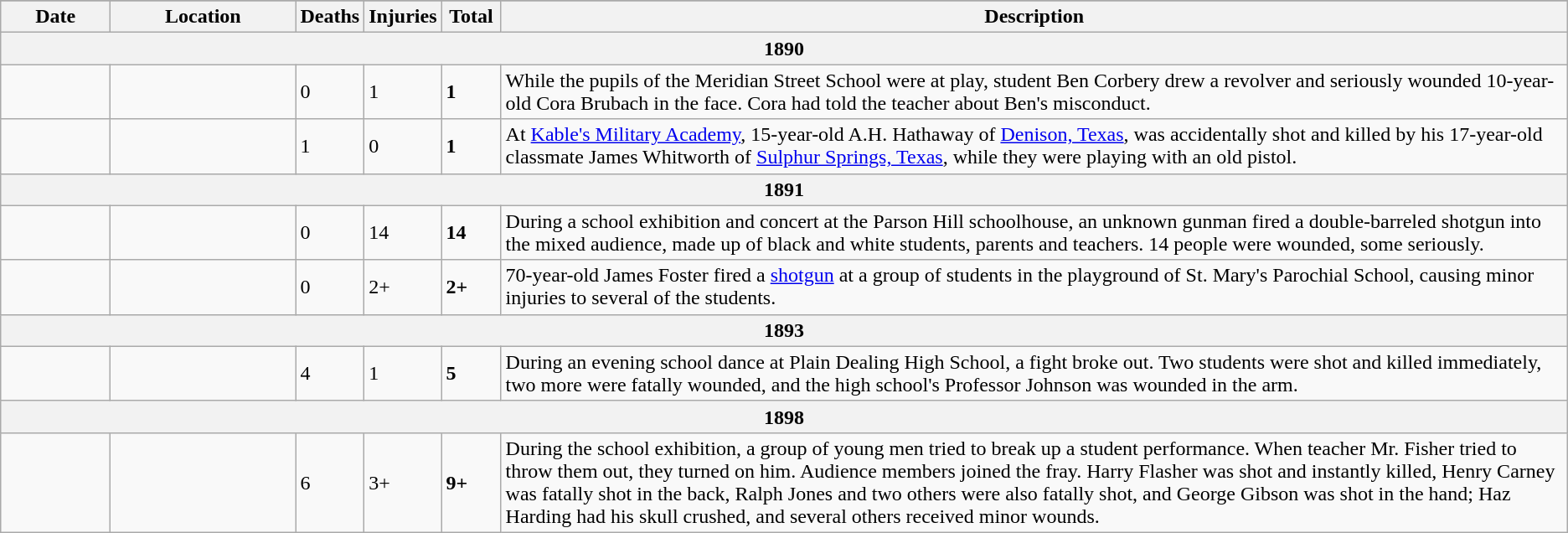<table class="sortable wikitable" style="font-size:100%;"  id="1890s">
<tr>
</tr>
<tr>
<th style="width:80px;">Date</th>
<th style="width:140px;">Location</th>
<th style="width:40px;">Deaths</th>
<th style="width:40px;">Injuries</th>
<th style="width:40px;">Total</th>
<th class="unsortable">Description</th>
</tr>
<tr>
<th colspan="6">1890 </th>
</tr>
<tr>
<td></td>
<td></td>
<td>0</td>
<td>1</td>
<td><strong>1</strong></td>
<td>While the pupils of the Meridian Street School were at play, student Ben Corbery drew a revolver and seriously wounded 10-year-old Cora Brubach in the face. Cora had told the teacher about Ben's misconduct.</td>
</tr>
<tr>
<td></td>
<td></td>
<td>1</td>
<td>0</td>
<td><strong>1</strong></td>
<td>At <a href='#'>Kable's Military Academy</a>, 15-year-old A.H. Hathaway of <a href='#'>Denison, Texas</a>, was accidentally shot and killed by his 17-year-old classmate James Whitworth of <a href='#'>Sulphur Springs, Texas</a>, while they were playing with an old pistol.</td>
</tr>
<tr>
<th colspan="6">1891 </th>
</tr>
<tr>
<td></td>
<td></td>
<td>0</td>
<td>14</td>
<td><strong>14</strong></td>
<td>During a school exhibition and concert at the Parson Hill schoolhouse, an unknown gunman fired a double-barreled shotgun into the mixed audience, made up of black and white students, parents and teachers. 14 people were wounded, some seriously.</td>
</tr>
<tr>
<td></td>
<td></td>
<td>0</td>
<td data-sort-value="2">2+</td>
<td><strong>2+</strong></td>
<td>70-year-old James Foster fired a <a href='#'>shotgun</a> at a group of students in the playground of St. Mary's Parochial School, causing minor injuries to several of the students.</td>
</tr>
<tr>
<th colspan="6">1893 </th>
</tr>
<tr>
<td></td>
<td></td>
<td>4</td>
<td>1</td>
<td><strong>5</strong></td>
<td>During an evening school dance at Plain Dealing High School, a fight broke out. Two students were shot and killed immediately, two more were fatally wounded, and the high school's Professor Johnson was wounded in the arm.</td>
</tr>
<tr>
<th colspan="6">1898 </th>
</tr>
<tr>
<td></td>
<td></td>
<td>6</td>
<td data-sort-value="3">3+</td>
<td><strong>9+</strong></td>
<td>During the school exhibition, a group of young men tried to break up a student performance. When teacher Mr. Fisher tried to throw them out, they turned on him. Audience members joined the fray. Harry Flasher was shot and instantly killed, Henry Carney was fatally shot in the back, Ralph Jones and two others were also fatally shot, and George Gibson was shot in the hand; Haz Harding had his skull crushed, and several others received minor wounds.</td>
</tr>
</table>
